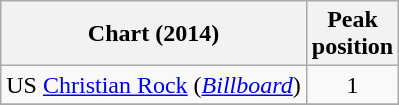<table class="wikitable">
<tr>
<th>Chart (2014)</th>
<th>Peak<br>position</th>
</tr>
<tr>
<td>US <a href='#'>Christian Rock</a> (<em><a href='#'>Billboard</a></em>)</td>
<td align="center">1</td>
</tr>
<tr>
</tr>
<tr>
</tr>
<tr>
</tr>
</table>
